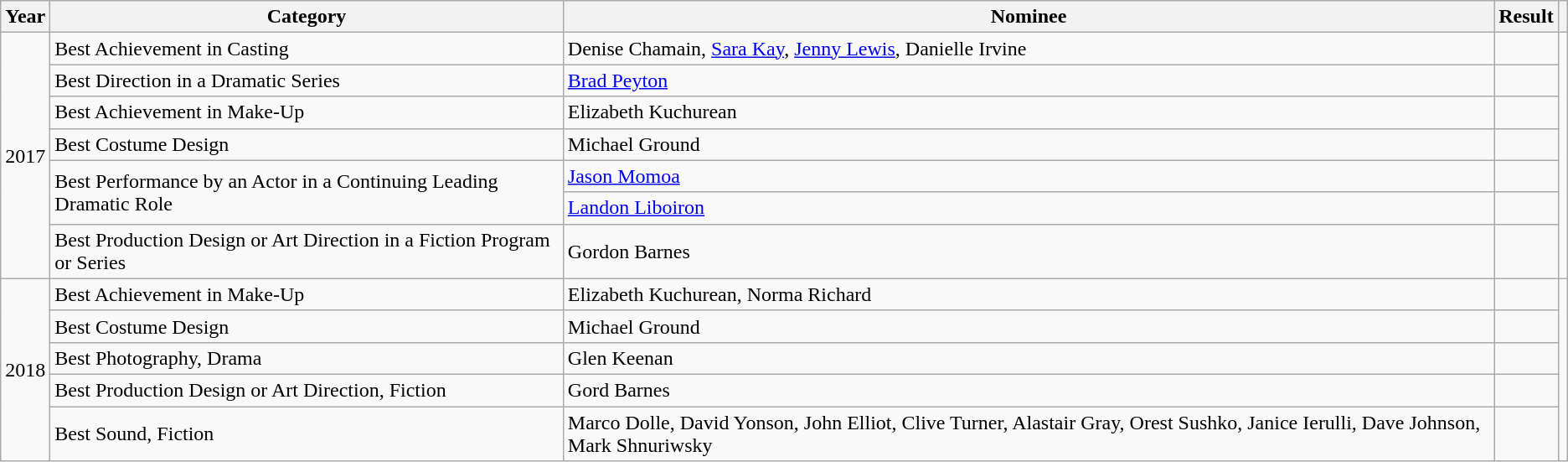<table class="wikitable">
<tr>
<th>Year</th>
<th>Category</th>
<th>Nominee</th>
<th>Result</th>
<th></th>
</tr>
<tr>
<td rowspan="7">2017</td>
<td>Best Achievement in Casting</td>
<td>Denise Chamain, <a href='#'>Sara Kay</a>, <a href='#'>Jenny Lewis</a>, Danielle Irvine</td>
<td></td>
<td rowspan="7"></td>
</tr>
<tr>
<td>Best Direction in a Dramatic Series</td>
<td><a href='#'>Brad Peyton</a></td>
<td></td>
</tr>
<tr>
<td>Best Achievement in Make-Up</td>
<td>Elizabeth Kuchurean</td>
<td></td>
</tr>
<tr>
<td>Best Costume Design</td>
<td>Michael Ground</td>
<td></td>
</tr>
<tr>
<td rowspan="2">Best Performance by an Actor in a Continuing Leading Dramatic Role</td>
<td><a href='#'>Jason Momoa</a></td>
<td></td>
</tr>
<tr>
<td><a href='#'>Landon Liboiron</a></td>
<td></td>
</tr>
<tr>
<td>Best Production Design or Art Direction in a Fiction Program or Series</td>
<td>Gordon Barnes</td>
<td></td>
</tr>
<tr>
<td rowspan="5">2018</td>
<td>Best Achievement in Make-Up</td>
<td>Elizabeth Kuchurean, Norma Richard</td>
<td></td>
<td rowspan="5"></td>
</tr>
<tr>
<td>Best Costume Design</td>
<td>Michael Ground</td>
<td></td>
</tr>
<tr>
<td>Best Photography, Drama</td>
<td>Glen Keenan</td>
<td></td>
</tr>
<tr>
<td>Best Production Design or Art Direction, Fiction</td>
<td>Gord Barnes</td>
<td></td>
</tr>
<tr>
<td>Best Sound, Fiction</td>
<td>Marco Dolle, David Yonson, John Elliot, Clive Turner, Alastair Gray, Orest Sushko, Janice Ierulli, Dave Johnson, Mark Shnuriwsky</td>
<td></td>
</tr>
</table>
